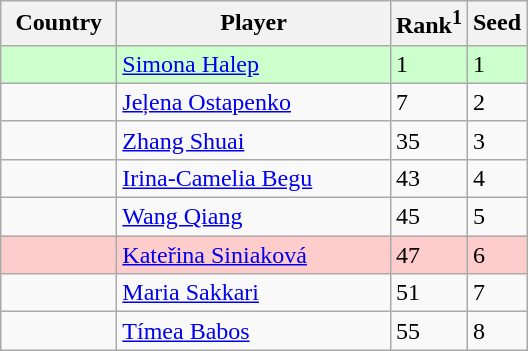<table class="sortable wikitable">
<tr>
<th style="width:70px;">Country</th>
<th style="width:175px;">Player</th>
<th>Rank<sup>1</sup></th>
<th>Seed</th>
</tr>
<tr style="background:#cfc;">
<td></td>
<td><a href='#'>Simona Halep</a></td>
<td>1</td>
<td>1</td>
</tr>
<tr>
<td></td>
<td><a href='#'>Jeļena Ostapenko</a></td>
<td>7</td>
<td>2</td>
</tr>
<tr>
<td></td>
<td><a href='#'>Zhang Shuai</a></td>
<td>35</td>
<td>3</td>
</tr>
<tr>
<td></td>
<td><a href='#'>Irina-Camelia Begu</a></td>
<td>43</td>
<td>4</td>
</tr>
<tr>
<td></td>
<td><a href='#'>Wang Qiang</a></td>
<td>45</td>
<td>5</td>
</tr>
<tr style="background:#fcc;">
<td></td>
<td><a href='#'>Kateřina Siniaková</a></td>
<td>47</td>
<td>6</td>
</tr>
<tr>
<td></td>
<td><a href='#'>Maria Sakkari</a></td>
<td>51</td>
<td>7</td>
</tr>
<tr>
<td></td>
<td><a href='#'>Tímea Babos</a></td>
<td>55</td>
<td>8</td>
</tr>
</table>
